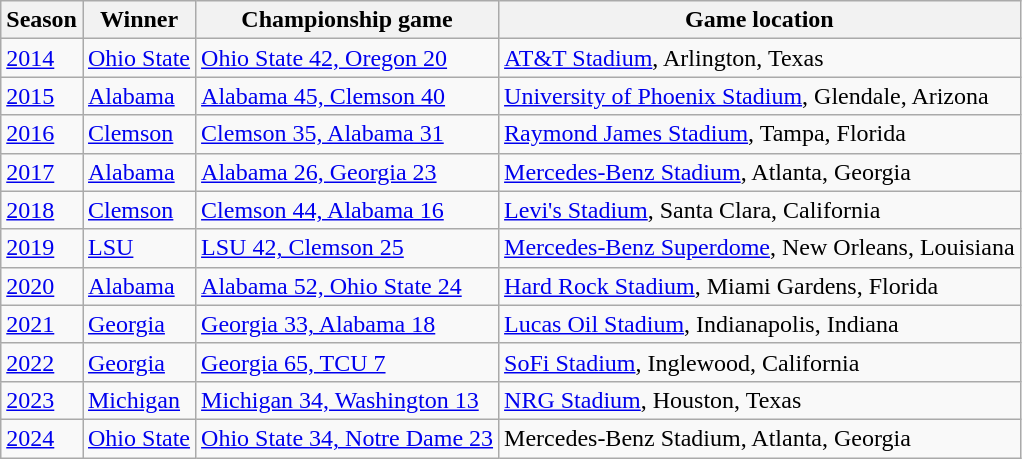<table class="wikitable sortable">
<tr>
<th>Season</th>
<th>Winner</th>
<th>Championship game</th>
<th>Game location</th>
</tr>
<tr>
<td><a href='#'>2014</a></td>
<td><a href='#'>Ohio State</a></td>
<td><a href='#'>Ohio State 42, Oregon 20</a></td>
<td><a href='#'>AT&T Stadium</a>, Arlington, Texas</td>
</tr>
<tr>
<td><a href='#'>2015</a></td>
<td><a href='#'>Alabama</a></td>
<td><a href='#'>Alabama 45, Clemson 40</a></td>
<td><a href='#'>University of Phoenix Stadium</a>, Glendale, Arizona</td>
</tr>
<tr>
<td><a href='#'>2016</a></td>
<td><a href='#'>Clemson</a></td>
<td><a href='#'>Clemson 35, Alabama 31</a></td>
<td><a href='#'>Raymond James Stadium</a>, Tampa, Florida</td>
</tr>
<tr>
<td><a href='#'>2017</a></td>
<td><a href='#'>Alabama</a></td>
<td><a href='#'>Alabama 26, Georgia 23 </a></td>
<td><a href='#'>Mercedes-Benz Stadium</a>, Atlanta, Georgia</td>
</tr>
<tr>
<td><a href='#'>2018</a></td>
<td><a href='#'>Clemson</a></td>
<td><a href='#'>Clemson 44, Alabama 16</a></td>
<td><a href='#'>Levi's Stadium</a>, Santa Clara, California</td>
</tr>
<tr>
<td><a href='#'>2019</a></td>
<td><a href='#'>LSU</a></td>
<td><a href='#'>LSU 42, Clemson 25</a></td>
<td><a href='#'>Mercedes-Benz Superdome</a>, New Orleans, Louisiana</td>
</tr>
<tr>
<td><a href='#'>2020</a></td>
<td><a href='#'>Alabama</a></td>
<td><a href='#'>Alabama 52, Ohio State 24</a></td>
<td><a href='#'>Hard Rock Stadium</a>, Miami Gardens, Florida</td>
</tr>
<tr>
<td><a href='#'>2021</a></td>
<td><a href='#'>Georgia</a></td>
<td><a href='#'>Georgia 33, Alabama 18</a></td>
<td><a href='#'>Lucas Oil Stadium</a>, Indianapolis, Indiana</td>
</tr>
<tr>
<td><a href='#'>2022</a></td>
<td><a href='#'>Georgia</a></td>
<td><a href='#'>Georgia 65, TCU 7</a></td>
<td><a href='#'>SoFi Stadium</a>, Inglewood, California</td>
</tr>
<tr>
<td><a href='#'>2023</a></td>
<td><a href='#'>Michigan</a></td>
<td><a href='#'>Michigan 34, Washington 13</a></td>
<td><a href='#'>NRG Stadium</a>, Houston, Texas</td>
</tr>
<tr>
<td><a href='#'>2024</a></td>
<td><a href='#'>Ohio State</a></td>
<td><a href='#'>Ohio State 34, Notre Dame 23</a></td>
<td>Mercedes-Benz Stadium, Atlanta, Georgia</td>
</tr>
</table>
